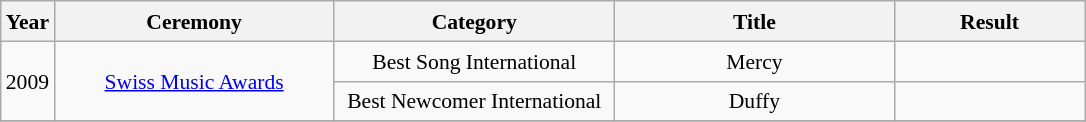<table class="wikitable" style="text-align:center; font-size:90%; line-height:20px;">
<tr>
<th>Year</th>
<th width="180px">Ceremony</th>
<th width="180px">Category</th>
<th width="180px">Title</th>
<th width="120px">Result</th>
</tr>
<tr>
<td rowspan="2">2009</td>
<td rowspan="2"><a href='#'>Swiss Music Awards</a></td>
<td>Best Song International</td>
<td>Mercy</td>
<td></td>
</tr>
<tr>
<td>Best Newcomer International</td>
<td>Duffy</td>
<td></td>
</tr>
<tr>
</tr>
</table>
